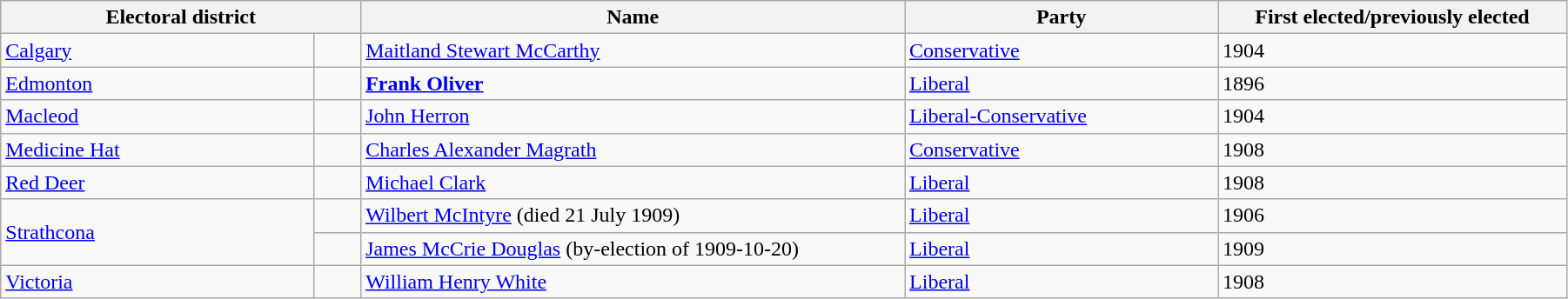<table class="wikitable" width=95%>
<tr>
<th colspan=2 width=23%>Electoral district</th>
<th>Name</th>
<th width=20%>Party</th>
<th>First elected/previously elected</th>
</tr>
<tr>
<td width=20%><a href='#'>Calgary</a></td>
<td></td>
<td><a href='#'>Maitland Stewart McCarthy</a></td>
<td><a href='#'>Conservative</a></td>
<td>1904</td>
</tr>
<tr>
<td><a href='#'>Edmonton</a></td>
<td></td>
<td><strong><a href='#'>Frank Oliver</a></strong></td>
<td><a href='#'>Liberal</a></td>
<td>1896</td>
</tr>
<tr>
<td><a href='#'>Macleod</a></td>
<td></td>
<td><a href='#'>John Herron</a></td>
<td><a href='#'>Liberal-Conservative</a></td>
<td>1904</td>
</tr>
<tr>
<td><a href='#'>Medicine Hat</a></td>
<td></td>
<td><a href='#'>Charles Alexander Magrath</a></td>
<td><a href='#'>Conservative</a></td>
<td>1908</td>
</tr>
<tr>
<td><a href='#'>Red Deer</a></td>
<td></td>
<td><a href='#'>Michael Clark</a></td>
<td><a href='#'>Liberal</a></td>
<td>1908</td>
</tr>
<tr>
<td rowspan=2><a href='#'>Strathcona</a></td>
<td></td>
<td><a href='#'>Wilbert McIntyre</a> (died 21 July 1909)</td>
<td><a href='#'>Liberal</a></td>
<td>1906</td>
</tr>
<tr>
<td></td>
<td><a href='#'>James McCrie Douglas</a> (by-election of 1909-10-20)</td>
<td><a href='#'>Liberal</a></td>
<td>1909</td>
</tr>
<tr>
<td><a href='#'>Victoria</a></td>
<td></td>
<td><a href='#'>William Henry White</a></td>
<td><a href='#'>Liberal</a></td>
<td>1908</td>
</tr>
</table>
